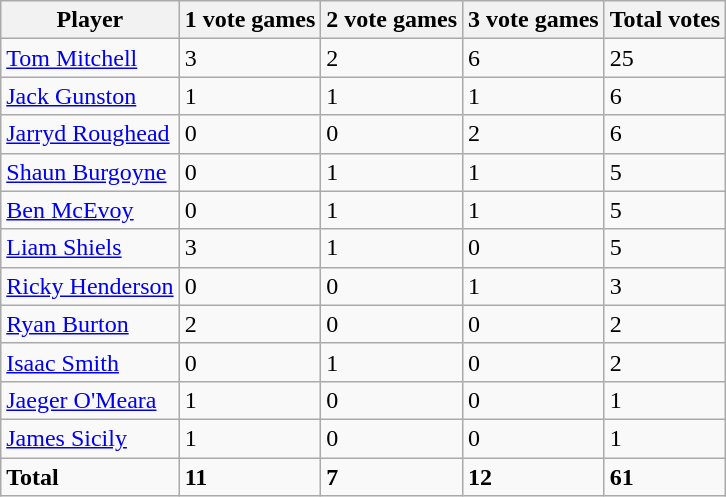<table class="wikitable">
<tr>
<th>Player</th>
<th>1 vote games</th>
<th>2 vote games</th>
<th>3 vote games</th>
<th>Total votes</th>
</tr>
<tr>
<td><a href='#'>Tom Mitchell</a></td>
<td>3</td>
<td>2</td>
<td>6</td>
<td>25</td>
</tr>
<tr>
<td><a href='#'>Jack Gunston</a></td>
<td>1</td>
<td>1</td>
<td>1</td>
<td>6</td>
</tr>
<tr>
<td><a href='#'>Jarryd Roughead</a></td>
<td>0</td>
<td>0</td>
<td>2</td>
<td>6</td>
</tr>
<tr>
<td><a href='#'>Shaun Burgoyne</a></td>
<td>0</td>
<td>1</td>
<td>1</td>
<td>5</td>
</tr>
<tr>
<td><a href='#'>Ben McEvoy</a></td>
<td>0</td>
<td>1</td>
<td>1</td>
<td>5</td>
</tr>
<tr>
<td><a href='#'>Liam Shiels</a></td>
<td>3</td>
<td>1</td>
<td>0</td>
<td>5</td>
</tr>
<tr>
<td><a href='#'>Ricky Henderson</a></td>
<td>0</td>
<td>0</td>
<td>1</td>
<td>3</td>
</tr>
<tr>
<td><a href='#'>Ryan Burton</a></td>
<td>2</td>
<td>0</td>
<td>0</td>
<td>2</td>
</tr>
<tr>
<td><a href='#'>Isaac Smith</a></td>
<td>0</td>
<td>1</td>
<td>0</td>
<td>2</td>
</tr>
<tr>
<td><a href='#'>Jaeger O'Meara</a></td>
<td>1</td>
<td>0</td>
<td>0</td>
<td>1</td>
</tr>
<tr>
<td><a href='#'>James Sicily</a></td>
<td>1</td>
<td>0</td>
<td>0</td>
<td>1</td>
</tr>
<tr>
<td><strong>Total</strong></td>
<td><strong>11</strong></td>
<td><strong>7</strong></td>
<td><strong>12</strong></td>
<td><strong>61</strong></td>
</tr>
</table>
